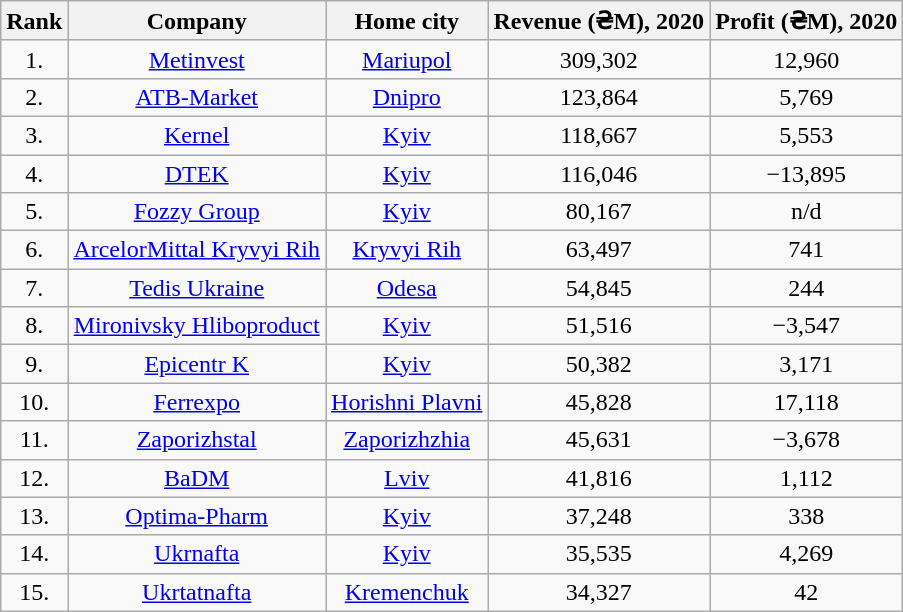<table class="wikitable sortable plainrowheads" style="text-align:center;">
<tr>
<th>Rank</th>
<th>Company</th>
<th>Home city</th>
<th>Revenue (₴M), 2020</th>
<th>Profit (₴M), 2020</th>
</tr>
<tr>
<td>1.</td>
<td><a href='#'>Metinvest</a></td>
<td><a href='#'>Mariupol</a></td>
<td>309,302</td>
<td>12,960</td>
</tr>
<tr>
<td>2.</td>
<td><a href='#'>ATB-Market</a></td>
<td><a href='#'>Dnipro</a></td>
<td>123,864</td>
<td>5,769</td>
</tr>
<tr>
<td>3.</td>
<td><a href='#'>Kernel</a></td>
<td><a href='#'>Kyiv</a></td>
<td>118,667</td>
<td>5,553</td>
</tr>
<tr>
<td>4.</td>
<td><a href='#'>DTEK</a></td>
<td><a href='#'>Kyiv</a></td>
<td>116,046</td>
<td>−13,895</td>
</tr>
<tr>
<td>5.</td>
<td><a href='#'>Fozzy Group</a></td>
<td><a href='#'>Kyiv</a></td>
<td>80,167</td>
<td>n/d</td>
</tr>
<tr>
<td>6.</td>
<td><a href='#'>ArcelorMittal Kryvyi Rih</a></td>
<td><a href='#'>Kryvyi Rih</a></td>
<td>63,497</td>
<td>741</td>
</tr>
<tr>
<td>7.</td>
<td><a href='#'>Tedis Ukraine</a></td>
<td><a href='#'>Odesa</a></td>
<td>54,845</td>
<td>244</td>
</tr>
<tr>
<td>8.</td>
<td><a href='#'>Mironivsky Hliboproduct</a></td>
<td><a href='#'>Kyiv</a></td>
<td>51,516</td>
<td>−3,547</td>
</tr>
<tr>
<td>9.</td>
<td><a href='#'>Epicentr K</a></td>
<td><a href='#'>Kyiv</a></td>
<td>50,382</td>
<td>3,171</td>
</tr>
<tr>
<td>10.</td>
<td><a href='#'>Ferrexpo</a></td>
<td><a href='#'>Horishni Plavni</a></td>
<td>45,828</td>
<td>17,118</td>
</tr>
<tr>
<td>11.</td>
<td><a href='#'>Zaporizhstal</a></td>
<td><a href='#'>Zaporizhzhia</a></td>
<td>45,631</td>
<td>−3,678</td>
</tr>
<tr>
<td>12.</td>
<td><a href='#'>BaDM</a></td>
<td><a href='#'>Lviv</a></td>
<td>41,816</td>
<td>1,112</td>
</tr>
<tr>
<td>13.</td>
<td><a href='#'>Optima-Pharm</a></td>
<td><a href='#'>Kyiv</a></td>
<td>37,248</td>
<td>338</td>
</tr>
<tr>
<td>14.</td>
<td><a href='#'>Ukrnafta</a></td>
<td><a href='#'>Kyiv</a></td>
<td>35,535</td>
<td>4,269</td>
</tr>
<tr>
<td>15.</td>
<td><a href='#'>Ukrtatnafta</a></td>
<td><a href='#'>Kremenchuk</a></td>
<td>34,327</td>
<td>42</td>
</tr>
</table>
